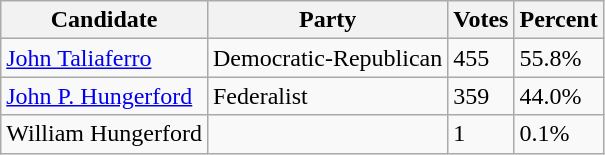<table class=wikitable>
<tr>
<th>Candidate</th>
<th>Party</th>
<th>Votes</th>
<th>Percent</th>
</tr>
<tr>
<td><a href='#'>John Taliaferro</a></td>
<td>Democratic-Republican</td>
<td>455</td>
<td>55.8%</td>
</tr>
<tr>
<td><a href='#'>John P. Hungerford</a></td>
<td>Federalist</td>
<td>359</td>
<td>44.0%</td>
</tr>
<tr>
<td>William Hungerford</td>
<td></td>
<td>1</td>
<td>0.1%</td>
</tr>
</table>
